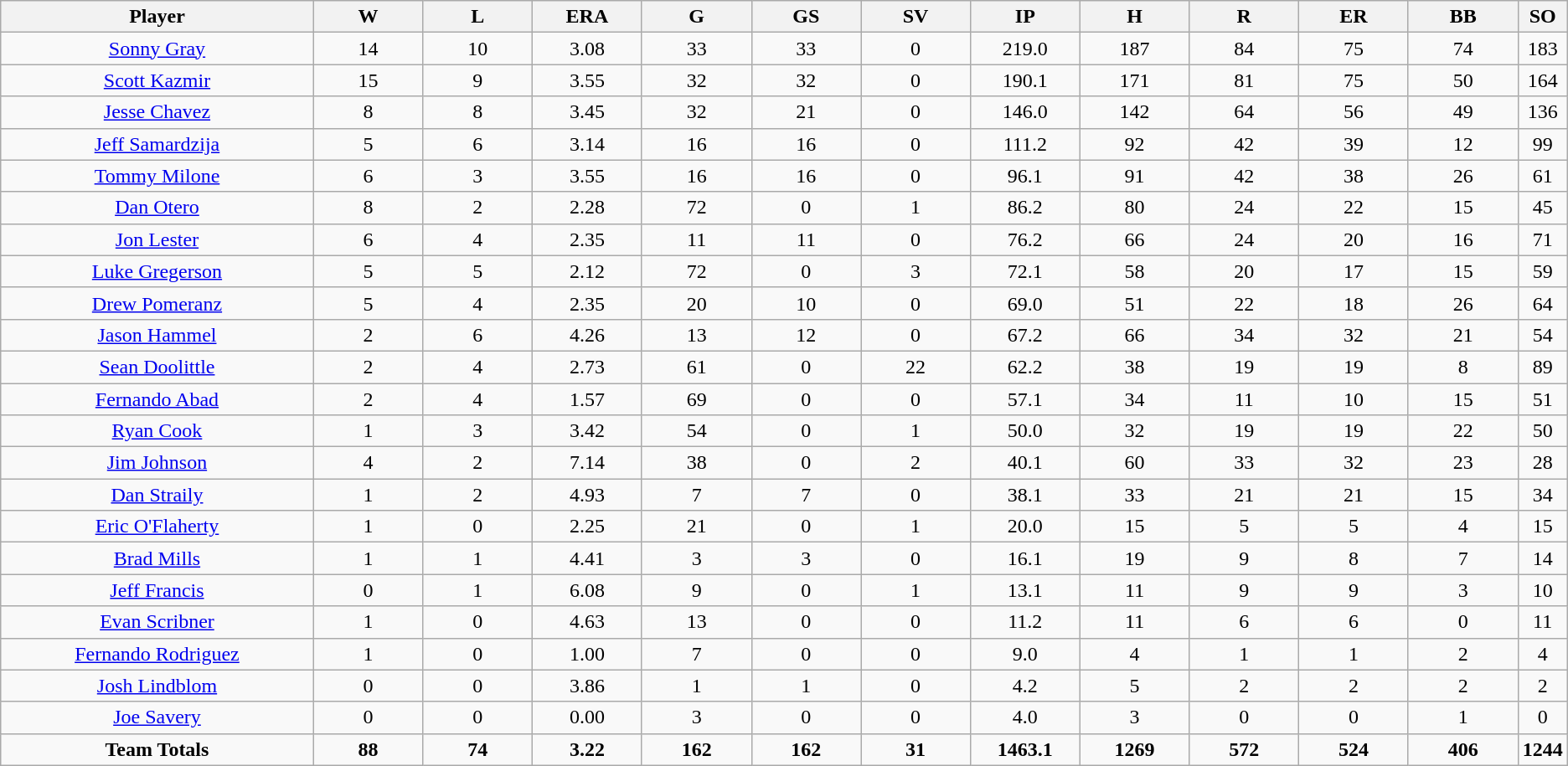<table class=wikitable style="text-align:center">
<tr>
<th bgcolor=#DDDDFF; width="20%">Player</th>
<th bgcolor=#DDDDFF; width="7%">W</th>
<th bgcolor=#DDDDFF; width="7%">L</th>
<th bgcolor=#DDDDFF; width="7%">ERA</th>
<th bgcolor=#DDDDFF; width="7%">G</th>
<th bgcolor=#DDDDFF; width="7%">GS</th>
<th bgcolor=#DDDDFF; width="7%">SV</th>
<th bgcolor=#DDDDFF; width="7%">IP</th>
<th bgcolor=#DDDDFF; width="7%">H</th>
<th bgcolor=#DDDDFF; width="7%">R</th>
<th bgcolor=#DDDDFF; width="7%">ER</th>
<th bgcolor=#DDDDFF; width="7%">BB</th>
<th bgcolor=#DDDDFF; width="7%">SO</th>
</tr>
<tr>
<td><a href='#'>Sonny Gray</a></td>
<td>14</td>
<td>10</td>
<td>3.08</td>
<td>33</td>
<td>33</td>
<td>0</td>
<td>219.0</td>
<td>187</td>
<td>84</td>
<td>75</td>
<td>74</td>
<td>183</td>
</tr>
<tr>
<td><a href='#'>Scott Kazmir</a></td>
<td>15</td>
<td>9</td>
<td>3.55</td>
<td>32</td>
<td>32</td>
<td>0</td>
<td>190.1</td>
<td>171</td>
<td>81</td>
<td>75</td>
<td>50</td>
<td>164</td>
</tr>
<tr>
<td><a href='#'>Jesse Chavez</a></td>
<td>8</td>
<td>8</td>
<td>3.45</td>
<td>32</td>
<td>21</td>
<td>0</td>
<td>146.0</td>
<td>142</td>
<td>64</td>
<td>56</td>
<td>49</td>
<td>136</td>
</tr>
<tr>
<td><a href='#'>Jeff Samardzija</a></td>
<td>5</td>
<td>6</td>
<td>3.14</td>
<td>16</td>
<td>16</td>
<td>0</td>
<td>111.2</td>
<td>92</td>
<td>42</td>
<td>39</td>
<td>12</td>
<td>99</td>
</tr>
<tr>
<td><a href='#'>Tommy Milone</a></td>
<td>6</td>
<td>3</td>
<td>3.55</td>
<td>16</td>
<td>16</td>
<td>0</td>
<td>96.1</td>
<td>91</td>
<td>42</td>
<td>38</td>
<td>26</td>
<td>61</td>
</tr>
<tr>
<td><a href='#'>Dan Otero</a></td>
<td>8</td>
<td>2</td>
<td>2.28</td>
<td>72</td>
<td>0</td>
<td>1</td>
<td>86.2</td>
<td>80</td>
<td>24</td>
<td>22</td>
<td>15</td>
<td>45</td>
</tr>
<tr>
<td><a href='#'>Jon Lester</a></td>
<td>6</td>
<td>4</td>
<td>2.35</td>
<td>11</td>
<td>11</td>
<td>0</td>
<td>76.2</td>
<td>66</td>
<td>24</td>
<td>20</td>
<td>16</td>
<td>71</td>
</tr>
<tr>
<td><a href='#'>Luke Gregerson</a></td>
<td>5</td>
<td>5</td>
<td>2.12</td>
<td>72</td>
<td>0</td>
<td>3</td>
<td>72.1</td>
<td>58</td>
<td>20</td>
<td>17</td>
<td>15</td>
<td>59</td>
</tr>
<tr>
<td><a href='#'>Drew Pomeranz</a></td>
<td>5</td>
<td>4</td>
<td>2.35</td>
<td>20</td>
<td>10</td>
<td>0</td>
<td>69.0</td>
<td>51</td>
<td>22</td>
<td>18</td>
<td>26</td>
<td>64</td>
</tr>
<tr>
<td><a href='#'>Jason Hammel</a></td>
<td>2</td>
<td>6</td>
<td>4.26</td>
<td>13</td>
<td>12</td>
<td>0</td>
<td>67.2</td>
<td>66</td>
<td>34</td>
<td>32</td>
<td>21</td>
<td>54</td>
</tr>
<tr>
<td><a href='#'>Sean Doolittle</a></td>
<td>2</td>
<td>4</td>
<td>2.73</td>
<td>61</td>
<td>0</td>
<td>22</td>
<td>62.2</td>
<td>38</td>
<td>19</td>
<td>19</td>
<td>8</td>
<td>89</td>
</tr>
<tr>
<td><a href='#'>Fernando Abad</a></td>
<td>2</td>
<td>4</td>
<td>1.57</td>
<td>69</td>
<td>0</td>
<td>0</td>
<td>57.1</td>
<td>34</td>
<td>11</td>
<td>10</td>
<td>15</td>
<td>51</td>
</tr>
<tr>
<td><a href='#'>Ryan Cook</a></td>
<td>1</td>
<td>3</td>
<td>3.42</td>
<td>54</td>
<td>0</td>
<td>1</td>
<td>50.0</td>
<td>32</td>
<td>19</td>
<td>19</td>
<td>22</td>
<td>50</td>
</tr>
<tr>
<td><a href='#'>Jim Johnson</a></td>
<td>4</td>
<td>2</td>
<td>7.14</td>
<td>38</td>
<td>0</td>
<td>2</td>
<td>40.1</td>
<td>60</td>
<td>33</td>
<td>32</td>
<td>23</td>
<td>28</td>
</tr>
<tr>
<td><a href='#'>Dan Straily</a></td>
<td>1</td>
<td>2</td>
<td>4.93</td>
<td>7</td>
<td>7</td>
<td>0</td>
<td>38.1</td>
<td>33</td>
<td>21</td>
<td>21</td>
<td>15</td>
<td>34</td>
</tr>
<tr>
<td><a href='#'>Eric O'Flaherty</a></td>
<td>1</td>
<td>0</td>
<td>2.25</td>
<td>21</td>
<td>0</td>
<td>1</td>
<td>20.0</td>
<td>15</td>
<td>5</td>
<td>5</td>
<td>4</td>
<td>15</td>
</tr>
<tr>
<td><a href='#'>Brad Mills</a></td>
<td>1</td>
<td>1</td>
<td>4.41</td>
<td>3</td>
<td>3</td>
<td>0</td>
<td>16.1</td>
<td>19</td>
<td>9</td>
<td>8</td>
<td>7</td>
<td>14</td>
</tr>
<tr>
<td><a href='#'>Jeff Francis</a></td>
<td>0</td>
<td>1</td>
<td>6.08</td>
<td>9</td>
<td>0</td>
<td>1</td>
<td>13.1</td>
<td>11</td>
<td>9</td>
<td>9</td>
<td>3</td>
<td>10</td>
</tr>
<tr>
<td><a href='#'>Evan Scribner</a></td>
<td>1</td>
<td>0</td>
<td>4.63</td>
<td>13</td>
<td>0</td>
<td>0</td>
<td>11.2</td>
<td>11</td>
<td>6</td>
<td>6</td>
<td>0</td>
<td>11</td>
</tr>
<tr>
<td><a href='#'>Fernando Rodriguez</a></td>
<td>1</td>
<td>0</td>
<td>1.00</td>
<td>7</td>
<td>0</td>
<td>0</td>
<td>9.0</td>
<td>4</td>
<td>1</td>
<td>1</td>
<td>2</td>
<td>4</td>
</tr>
<tr>
<td><a href='#'>Josh Lindblom</a></td>
<td>0</td>
<td>0</td>
<td>3.86</td>
<td>1</td>
<td>1</td>
<td>0</td>
<td>4.2</td>
<td>5</td>
<td>2</td>
<td>2</td>
<td>2</td>
<td>2</td>
</tr>
<tr>
<td><a href='#'>Joe Savery</a></td>
<td>0</td>
<td>0</td>
<td>0.00</td>
<td>3</td>
<td>0</td>
<td>0</td>
<td>4.0</td>
<td>3</td>
<td>0</td>
<td>0</td>
<td>1</td>
<td>0</td>
</tr>
<tr>
<td><strong>Team Totals</strong></td>
<td><strong>88</strong></td>
<td><strong>74</strong></td>
<td><strong>3.22</strong></td>
<td><strong>162</strong></td>
<td><strong>162</strong></td>
<td><strong>31</strong></td>
<td><strong>1463.1</strong></td>
<td><strong>1269</strong></td>
<td><strong>572</strong></td>
<td><strong>524</strong></td>
<td><strong>406</strong></td>
<td><strong>1244</strong></td>
</tr>
</table>
